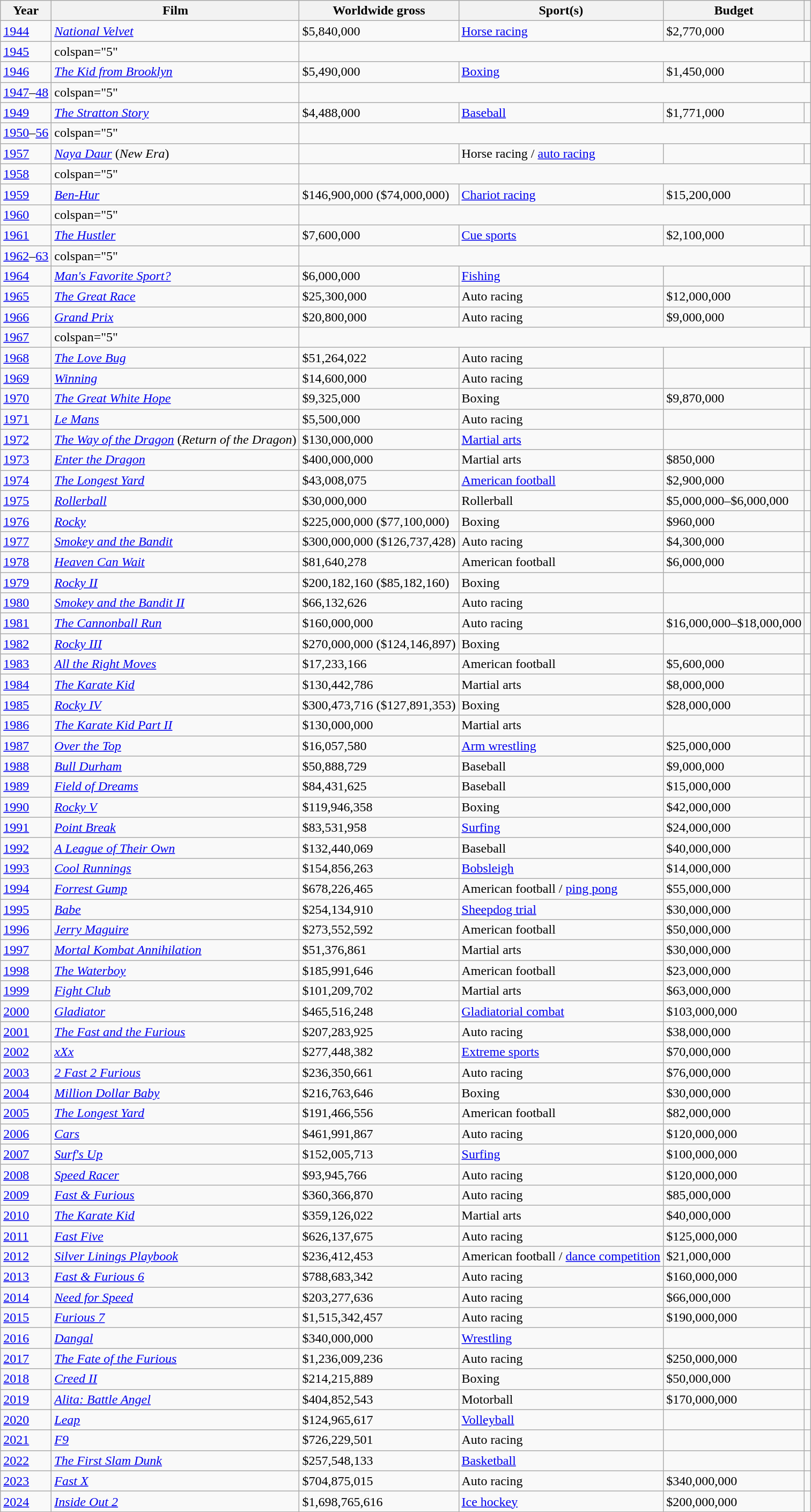<table class="wikitable sortable plainrowheaders">
<tr>
<th>Year</th>
<th>Film</th>
<th>Worldwide gross</th>
<th>Sport(s)</th>
<th>Budget</th>
<th class=unsortable></th>
</tr>
<tr>
<td><a href='#'>1944</a></td>
<td><em><a href='#'>National Velvet</a></em></td>
<td>$5,840,000</td>
<td><a href='#'>Horse racing</a></td>
<td>$2,770,000</td>
<td></td>
</tr>
<tr>
<td><a href='#'>1945</a></td>
<td>colspan="5" </td>
</tr>
<tr>
<td><a href='#'>1946</a></td>
<td><em><a href='#'>The Kid from Brooklyn</a></em></td>
<td>$5,490,000</td>
<td><a href='#'>Boxing</a></td>
<td>$1,450,000</td>
<td></td>
</tr>
<tr>
<td><a href='#'>1947</a>–<a href='#'>48</a></td>
<td>colspan="5" </td>
</tr>
<tr>
<td><a href='#'>1949</a></td>
<td><em><a href='#'>The Stratton Story</a></em></td>
<td>$4,488,000</td>
<td><a href='#'>Baseball</a></td>
<td>$1,771,000</td>
<td></td>
</tr>
<tr>
<td><a href='#'>1950</a>–<a href='#'>56</a></td>
<td>colspan="5" </td>
</tr>
<tr>
<td><a href='#'>1957</a></td>
<td><em><a href='#'>Naya Daur</a></em> (<em>New Era</em>)</td>
<td></td>
<td>Horse racing / <a href='#'>auto racing</a></td>
<td></td>
<td></td>
</tr>
<tr>
<td><a href='#'>1958</a></td>
<td>colspan="5" </td>
</tr>
<tr>
<td><a href='#'>1959</a></td>
<td><em><a href='#'>Ben-Hur</a></em></td>
<td>$146,900,000 ($74,000,000)</td>
<td><a href='#'>Chariot racing</a></td>
<td>$15,200,000</td>
<td></td>
</tr>
<tr>
<td><a href='#'>1960</a></td>
<td>colspan="5" </td>
</tr>
<tr>
<td><a href='#'>1961</a></td>
<td><em><a href='#'>The Hustler</a></em></td>
<td>$7,600,000</td>
<td><a href='#'>Cue sports</a></td>
<td>$2,100,000</td>
<td></td>
</tr>
<tr>
<td><a href='#'>1962</a>–<a href='#'>63</a></td>
<td>colspan="5" </td>
</tr>
<tr>
<td><a href='#'>1964</a></td>
<td><em><a href='#'>Man's Favorite Sport?</a></em></td>
<td>$6,000,000</td>
<td><a href='#'>Fishing</a></td>
<td></td>
<td></td>
</tr>
<tr>
<td><a href='#'>1965</a></td>
<td><em><a href='#'>The Great Race</a></em></td>
<td>$25,300,000</td>
<td>Auto racing</td>
<td>$12,000,000</td>
<td></td>
</tr>
<tr>
<td><a href='#'>1966</a></td>
<td><em><a href='#'>Grand Prix</a></em></td>
<td>$20,800,000</td>
<td>Auto racing</td>
<td>$9,000,000</td>
<td></td>
</tr>
<tr>
<td><a href='#'>1967</a></td>
<td>colspan="5" </td>
</tr>
<tr>
<td><a href='#'>1968</a></td>
<td><em><a href='#'>The Love Bug</a></em></td>
<td>$51,264,022</td>
<td>Auto racing</td>
<td></td>
<td></td>
</tr>
<tr>
<td><a href='#'>1969</a></td>
<td><em><a href='#'>Winning</a></em></td>
<td>$14,600,000</td>
<td>Auto racing</td>
<td></td>
<td></td>
</tr>
<tr>
<td><a href='#'>1970</a></td>
<td><em><a href='#'>The Great White Hope</a></em></td>
<td>$9,325,000</td>
<td>Boxing</td>
<td>$9,870,000</td>
<td></td>
</tr>
<tr>
<td><a href='#'>1971</a></td>
<td><em><a href='#'>Le Mans</a></em></td>
<td>$5,500,000</td>
<td>Auto racing</td>
<td></td>
<td></td>
</tr>
<tr>
<td><a href='#'>1972</a></td>
<td><em><a href='#'>The Way of the Dragon</a></em> (<em>Return of the Dragon</em>)</td>
<td>$130,000,000</td>
<td><a href='#'>Martial arts</a></td>
<td></td>
<td></td>
</tr>
<tr>
<td><a href='#'>1973</a></td>
<td><em><a href='#'>Enter the Dragon</a></em></td>
<td>$400,000,000</td>
<td>Martial arts</td>
<td>$850,000</td>
<td></td>
</tr>
<tr>
<td><a href='#'>1974</a></td>
<td><em><a href='#'>The Longest Yard</a></em></td>
<td>$43,008,075</td>
<td><a href='#'>American football</a></td>
<td>$2,900,000</td>
<td></td>
</tr>
<tr>
<td><a href='#'>1975</a></td>
<td><em><a href='#'>Rollerball</a></em></td>
<td>$30,000,000</td>
<td>Rollerball</td>
<td>$5,000,000–$6,000,000</td>
<td></td>
</tr>
<tr>
<td><a href='#'>1976</a></td>
<td><em><a href='#'>Rocky</a></em></td>
<td>$225,000,000 ($77,100,000)</td>
<td>Boxing</td>
<td>$960,000</td>
<td></td>
</tr>
<tr>
<td><a href='#'>1977</a></td>
<td><em><a href='#'>Smokey and the Bandit</a></em></td>
<td>$300,000,000 ($126,737,428)</td>
<td>Auto racing</td>
<td>$4,300,000</td>
<td></td>
</tr>
<tr>
<td><a href='#'>1978</a></td>
<td><em><a href='#'>Heaven Can Wait</a></em></td>
<td>$81,640,278</td>
<td>American football</td>
<td>$6,000,000</td>
<td></td>
</tr>
<tr>
<td><a href='#'>1979</a></td>
<td><em><a href='#'>Rocky II</a></em></td>
<td>$200,182,160 ($85,182,160)</td>
<td>Boxing</td>
<td></td>
<td></td>
</tr>
<tr>
<td><a href='#'>1980</a></td>
<td><em><a href='#'>Smokey and the Bandit II</a></em></td>
<td>$66,132,626</td>
<td>Auto racing</td>
<td></td>
<td></td>
</tr>
<tr>
<td><a href='#'>1981</a></td>
<td><em><a href='#'>The Cannonball Run</a></em></td>
<td>$160,000,000</td>
<td>Auto racing</td>
<td>$16,000,000–$18,000,000</td>
<td></td>
</tr>
<tr>
<td><a href='#'>1982</a></td>
<td><em><a href='#'>Rocky III</a></em></td>
<td>$270,000,000 ($124,146,897)</td>
<td>Boxing</td>
<td></td>
<td></td>
</tr>
<tr>
<td><a href='#'>1983</a></td>
<td><em><a href='#'>All the Right Moves</a></em></td>
<td>$17,233,166</td>
<td>American football</td>
<td>$5,600,000</td>
<td></td>
</tr>
<tr>
<td><a href='#'>1984</a></td>
<td><em><a href='#'>The Karate Kid</a></em></td>
<td>$130,442,786</td>
<td>Martial arts</td>
<td>$8,000,000</td>
<td></td>
</tr>
<tr>
<td><a href='#'>1985</a></td>
<td><em><a href='#'>Rocky IV</a></em></td>
<td>$300,473,716 ($127,891,353)</td>
<td>Boxing</td>
<td>$28,000,000</td>
<td></td>
</tr>
<tr>
<td><a href='#'>1986</a></td>
<td><em><a href='#'>The Karate Kid Part II</a></em></td>
<td>$130,000,000</td>
<td>Martial arts</td>
<td></td>
<td></td>
</tr>
<tr>
<td><a href='#'>1987</a></td>
<td><em><a href='#'>Over the Top</a></em></td>
<td>$16,057,580</td>
<td><a href='#'>Arm wrestling</a></td>
<td>$25,000,000</td>
<td></td>
</tr>
<tr>
<td><a href='#'>1988</a></td>
<td><em><a href='#'>Bull Durham</a></em></td>
<td>$50,888,729</td>
<td>Baseball</td>
<td>$9,000,000</td>
<td></td>
</tr>
<tr>
<td><a href='#'>1989</a></td>
<td><em><a href='#'>Field of Dreams</a></em></td>
<td>$84,431,625</td>
<td>Baseball</td>
<td>$15,000,000</td>
<td></td>
</tr>
<tr>
<td><a href='#'>1990</a></td>
<td><em><a href='#'>Rocky V</a></em></td>
<td>$119,946,358</td>
<td>Boxing</td>
<td>$42,000,000</td>
<td></td>
</tr>
<tr>
<td><a href='#'>1991</a></td>
<td><em><a href='#'>Point Break</a></em></td>
<td>$83,531,958</td>
<td><a href='#'>Surfing</a></td>
<td>$24,000,000</td>
<td></td>
</tr>
<tr>
<td><a href='#'>1992</a></td>
<td><em><a href='#'>A League of Their Own</a></em></td>
<td>$132,440,069</td>
<td>Baseball</td>
<td>$40,000,000</td>
<td></td>
</tr>
<tr>
<td><a href='#'>1993</a></td>
<td><em><a href='#'>Cool Runnings</a></em></td>
<td>$154,856,263</td>
<td><a href='#'>Bobsleigh</a></td>
<td>$14,000,000</td>
<td></td>
</tr>
<tr>
<td><a href='#'>1994</a></td>
<td><em><a href='#'>Forrest Gump</a></em></td>
<td>$678,226,465</td>
<td>American football / <a href='#'>ping pong</a></td>
<td>$55,000,000</td>
<td></td>
</tr>
<tr>
<td><a href='#'>1995</a></td>
<td><em><a href='#'>Babe</a></em></td>
<td>$254,134,910</td>
<td><a href='#'>Sheepdog trial</a></td>
<td>$30,000,000</td>
<td></td>
</tr>
<tr>
<td><a href='#'>1996</a></td>
<td><em><a href='#'>Jerry Maguire</a></em></td>
<td>$273,552,592</td>
<td>American football</td>
<td>$50,000,000</td>
<td></td>
</tr>
<tr>
<td><a href='#'>1997</a></td>
<td><em><a href='#'>Mortal Kombat Annihilation</a></em></td>
<td>$51,376,861</td>
<td>Martial arts</td>
<td>$30,000,000</td>
<td></td>
</tr>
<tr>
<td><a href='#'>1998</a></td>
<td><em><a href='#'>The Waterboy</a></em></td>
<td>$185,991,646</td>
<td>American football</td>
<td>$23,000,000</td>
<td></td>
</tr>
<tr>
<td><a href='#'>1999</a></td>
<td><em><a href='#'>Fight Club</a></em></td>
<td>$101,209,702</td>
<td>Martial arts</td>
<td>$63,000,000</td>
<td></td>
</tr>
<tr>
<td><a href='#'>2000</a></td>
<td><em><a href='#'>Gladiator</a></em></td>
<td>$465,516,248</td>
<td><a href='#'>Gladiatorial combat</a></td>
<td>$103,000,000</td>
<td></td>
</tr>
<tr>
<td><a href='#'>2001</a></td>
<td><em><a href='#'>The Fast and the Furious</a></em></td>
<td>$207,283,925</td>
<td>Auto racing</td>
<td>$38,000,000</td>
<td></td>
</tr>
<tr>
<td><a href='#'>2002</a></td>
<td><em><a href='#'>xXx</a></em></td>
<td>$277,448,382</td>
<td><a href='#'>Extreme sports</a></td>
<td>$70,000,000</td>
<td></td>
</tr>
<tr>
<td><a href='#'>2003</a></td>
<td><em><a href='#'>2 Fast 2 Furious</a></em></td>
<td>$236,350,661</td>
<td>Auto racing</td>
<td>$76,000,000</td>
<td></td>
</tr>
<tr>
<td><a href='#'>2004</a></td>
<td><em><a href='#'>Million Dollar Baby</a></em></td>
<td>$216,763,646</td>
<td>Boxing</td>
<td>$30,000,000</td>
<td></td>
</tr>
<tr>
<td><a href='#'>2005</a></td>
<td><em><a href='#'>The Longest Yard</a></em></td>
<td>$191,466,556</td>
<td>American football</td>
<td>$82,000,000</td>
<td></td>
</tr>
<tr>
<td><a href='#'>2006</a></td>
<td><em><a href='#'>Cars</a></em></td>
<td>$461,991,867</td>
<td>Auto racing</td>
<td>$120,000,000</td>
<td></td>
</tr>
<tr>
<td><a href='#'>2007</a></td>
<td><em><a href='#'>Surf's Up</a></em></td>
<td>$152,005,713</td>
<td><a href='#'>Surfing</a></td>
<td>$100,000,000</td>
<td></td>
</tr>
<tr>
<td><a href='#'>2008</a></td>
<td><em><a href='#'>Speed Racer</a></em></td>
<td>$93,945,766</td>
<td>Auto racing</td>
<td>$120,000,000</td>
<td></td>
</tr>
<tr>
<td><a href='#'>2009</a></td>
<td><em><a href='#'>Fast & Furious</a></em></td>
<td>$360,366,870</td>
<td>Auto racing</td>
<td>$85,000,000</td>
<td></td>
</tr>
<tr>
<td><a href='#'>2010</a></td>
<td><em><a href='#'>The Karate Kid</a></em></td>
<td>$359,126,022</td>
<td>Martial arts</td>
<td>$40,000,000</td>
<td></td>
</tr>
<tr>
<td><a href='#'>2011</a></td>
<td><em><a href='#'>Fast Five</a></em></td>
<td>$626,137,675</td>
<td>Auto racing</td>
<td>$125,000,000</td>
<td></td>
</tr>
<tr>
<td><a href='#'>2012</a></td>
<td><em><a href='#'>Silver Linings Playbook</a></em></td>
<td>$236,412,453</td>
<td>American football / <a href='#'>dance competition</a></td>
<td>$21,000,000</td>
<td></td>
</tr>
<tr>
<td><a href='#'>2013</a></td>
<td><em><a href='#'>Fast & Furious 6</a></em></td>
<td>$788,683,342</td>
<td>Auto racing</td>
<td>$160,000,000</td>
<td></td>
</tr>
<tr>
<td><a href='#'>2014</a></td>
<td><em><a href='#'>Need for Speed</a></em></td>
<td>$203,277,636</td>
<td>Auto racing</td>
<td>$66,000,000</td>
<td></td>
</tr>
<tr>
<td><a href='#'>2015</a></td>
<td><em><a href='#'>Furious 7</a></em></td>
<td>$1,515,342,457</td>
<td>Auto racing</td>
<td>$190,000,000</td>
<td></td>
</tr>
<tr>
<td><a href='#'>2016</a></td>
<td><em><a href='#'>Dangal</a></em></td>
<td>$340,000,000</td>
<td><a href='#'>Wrestling</a></td>
<td></td>
<td></td>
</tr>
<tr>
<td><a href='#'>2017</a></td>
<td><em><a href='#'>The Fate of the Furious</a></em></td>
<td>$1,236,009,236</td>
<td>Auto racing</td>
<td>$250,000,000</td>
<td></td>
</tr>
<tr>
<td><a href='#'>2018</a></td>
<td><em><a href='#'>Creed II</a></em></td>
<td>$214,215,889</td>
<td>Boxing</td>
<td>$50,000,000</td>
<td></td>
</tr>
<tr>
<td><a href='#'>2019</a></td>
<td><em><a href='#'>Alita: Battle Angel</a></em></td>
<td>$404,852,543</td>
<td>Motorball</td>
<td>$170,000,000</td>
<td></td>
</tr>
<tr>
<td><a href='#'>2020</a></td>
<td><em><a href='#'>Leap</a></em></td>
<td>$124,965,617</td>
<td><a href='#'>Volleyball</a></td>
<td></td>
<td></td>
</tr>
<tr>
<td><a href='#'>2021</a></td>
<td><em><a href='#'>F9</a></em></td>
<td>$726,229,501</td>
<td>Auto racing</td>
<td></td>
<td></td>
</tr>
<tr>
<td><a href='#'>2022</a></td>
<td><em><a href='#'>The First Slam Dunk</a></em></td>
<td>$257,548,133</td>
<td><a href='#'>Basketball</a></td>
<td></td>
<td></td>
</tr>
<tr>
<td><a href='#'>2023</a></td>
<td><em><a href='#'>Fast X</a></em></td>
<td>$704,875,015</td>
<td>Auto racing</td>
<td>$340,000,000</td>
<td></td>
</tr>
<tr>
<td><a href='#'>2024</a></td>
<td><em><a href='#'>Inside Out 2</a></em></td>
<td>$1,698,765,616</td>
<td><a href='#'>Ice hockey</a></td>
<td>$200,000,000</td>
<td></td>
</tr>
</table>
